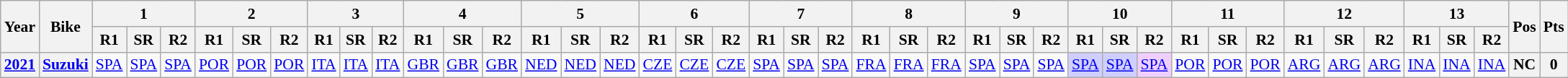<table class="wikitable" style="text-align:center; font-size:90%">
<tr>
<th valign="middle" rowspan=2>Year</th>
<th valign="middle" rowspan=2>Bike</th>
<th colspan=3>1</th>
<th colspan=3>2</th>
<th colspan=3>3</th>
<th colspan=3>4</th>
<th colspan=3>5</th>
<th colspan=3>6</th>
<th colspan=3>7</th>
<th colspan=3>8</th>
<th colspan=3>9</th>
<th colspan=3>10</th>
<th colspan=3>11</th>
<th colspan=3>12</th>
<th colspan=3>13</th>
<th rowspan=2>Pos</th>
<th rowspan=2>Pts</th>
</tr>
<tr>
<th>R1</th>
<th>SR</th>
<th>R2</th>
<th>R1</th>
<th>SR</th>
<th>R2</th>
<th>R1</th>
<th>SR</th>
<th>R2</th>
<th>R1</th>
<th>SR</th>
<th>R2</th>
<th>R1</th>
<th>SR</th>
<th>R2</th>
<th>R1</th>
<th>SR</th>
<th>R2</th>
<th>R1</th>
<th>SR</th>
<th>R2</th>
<th>R1</th>
<th>SR</th>
<th>R2</th>
<th>R1</th>
<th>SR</th>
<th>R2</th>
<th>R1</th>
<th>SR</th>
<th>R2</th>
<th>R1</th>
<th>SR</th>
<th>R2</th>
<th>R1</th>
<th>SR</th>
<th>R2</th>
<th>R1</th>
<th>SR</th>
<th>R2</th>
</tr>
<tr>
<th><a href='#'>2021</a></th>
<th><a href='#'>Suzuki</a></th>
<td style="background:#;"><a href='#'>SPA</a><br></td>
<td style="background:#;"><a href='#'>SPA</a><br></td>
<td style="background:#;"><a href='#'>SPA</a><br></td>
<td style="background:#;"><a href='#'>POR</a><br></td>
<td style="background:#;"><a href='#'>POR</a><br></td>
<td style="background:#;"><a href='#'>POR</a><br></td>
<td style="background:#;"><a href='#'>ITA</a><br></td>
<td style="background:#;"><a href='#'>ITA</a><br></td>
<td style="background:#;"><a href='#'>ITA</a><br></td>
<td style="background:#;"><a href='#'>GBR</a><br></td>
<td style="background:#;"><a href='#'>GBR</a><br></td>
<td style="background:#;"><a href='#'>GBR</a><br></td>
<td style="background:#;"><a href='#'>NED</a><br></td>
<td style="background:#;"><a href='#'>NED</a><br></td>
<td style="background:#;"><a href='#'>NED</a><br></td>
<td style="background:#;"><a href='#'>CZE</a><br></td>
<td style="background:#;"><a href='#'>CZE</a><br></td>
<td style="background:#;"><a href='#'>CZE</a><br></td>
<td style="background:#;"><a href='#'>SPA</a><br></td>
<td style="background:#;"><a href='#'>SPA</a><br></td>
<td style="background:#;"><a href='#'>SPA</a><br></td>
<td style="background:#;"><a href='#'>FRA</a><br></td>
<td style="background:#;"><a href='#'>FRA</a><br></td>
<td style="background:#;"><a href='#'>FRA</a><br></td>
<td style="background:#;"><a href='#'>SPA</a><br></td>
<td style="background:#;"><a href='#'>SPA</a><br></td>
<td style="background:#;"><a href='#'>SPA</a><br></td>
<td style="background:#cfcfff;"><a href='#'>SPA</a><br></td>
<td style="background:#cfcfff;"><a href='#'>SPA</a><br></td>
<td style="background:#efcfff;"><a href='#'>SPA</a><br></td>
<td style="background:#;"><a href='#'>POR</a><br></td>
<td style="background:#;"><a href='#'>POR</a><br></td>
<td style="background:#;"><a href='#'>POR</a><br></td>
<td style="background:#;"><a href='#'>ARG</a><br></td>
<td style="background:#;"><a href='#'>ARG</a><br></td>
<td style="background:#;"><a href='#'>ARG</a><br></td>
<td style="background:#;"><a href='#'>INA</a><br></td>
<td style="background:#;"><a href='#'>INA</a><br></td>
<td style="background:#;"><a href='#'>INA</a><br></td>
<th>NC</th>
<th>0</th>
</tr>
</table>
